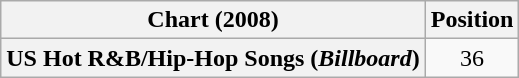<table class="wikitable plainrowheaders" style="text-align:center">
<tr>
<th scope="col">Chart (2008)</th>
<th scope="col">Position</th>
</tr>
<tr>
<th scope="row">US Hot R&B/Hip-Hop Songs (<em>Billboard</em>)</th>
<td>36</td>
</tr>
</table>
